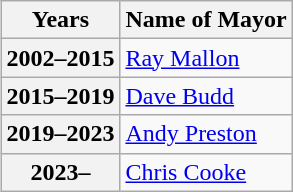<table class="wikitable" style="float:right; margin-left:30px">
<tr>
<th scope="col">Years</th>
<th scope="row">Name of Mayor</th>
</tr>
<tr>
<th scope="row">2002–2015</th>
<td><a href='#'>Ray Mallon</a></td>
</tr>
<tr>
<th scope="row">2015–2019</th>
<td><a href='#'>Dave Budd</a></td>
</tr>
<tr>
<th scope="row">2019–2023</th>
<td><a href='#'>Andy Preston</a></td>
</tr>
<tr>
<th scope="row">2023–</th>
<td><a href='#'>Chris Cooke</a></td>
</tr>
</table>
